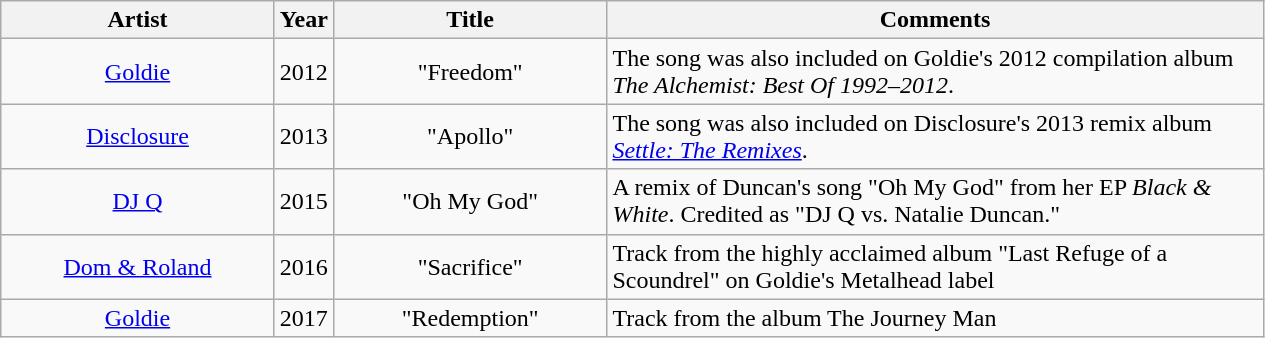<table class="wikitable">
<tr>
<th style="vertical-align:top; text-align:center; width:175px;">Artist</th>
<th style="vertical-align:top; text-align:center; width:30px;">Year</th>
<th style="vertical-align:top; text-align:center; width:175px;">Title</th>
<th style="vertical-align:top; text-align:center; width:430px;">Comments</th>
</tr>
<tr>
<td style="text-align:center;"><a href='#'>Goldie</a></td>
<td style="text-align:center;">2012</td>
<td style="text-align:center;">"Freedom"</td>
<td>The song was also included on Goldie's 2012 compilation album <em>The Alchemist: Best Of 1992–2012</em>.</td>
</tr>
<tr>
<td style="text-align:center;"><a href='#'>Disclosure</a></td>
<td style="text-align:center;">2013</td>
<td style="text-align:center;">"Apollo"</td>
<td>The song was also included on Disclosure's 2013 remix album <em><a href='#'>Settle: The Remixes</a></em>.</td>
</tr>
<tr>
<td style="text-align:center;"><a href='#'>DJ Q</a></td>
<td style="text-align:center;">2015</td>
<td style="text-align:center;">"Oh My God"</td>
<td>A remix of Duncan's song "Oh My God" from her EP <em>Black & White</em>. Credited as "DJ Q vs. Natalie Duncan."</td>
</tr>
<tr>
<td style="text-align:center;"><a href='#'>Dom & Roland</a></td>
<td style="text-align:center;">2016</td>
<td style="text-align:center;">"Sacrifice"</td>
<td>Track from the highly acclaimed album "Last Refuge of a Scoundrel" on Goldie's Metalhead label</td>
</tr>
<tr>
<td style="text-align:center;"><a href='#'>Goldie</a></td>
<td style="text-align:center;">2017</td>
<td style="text-align:center;">"Redemption"</td>
<td>Track from the album The Journey Man</td>
</tr>
</table>
